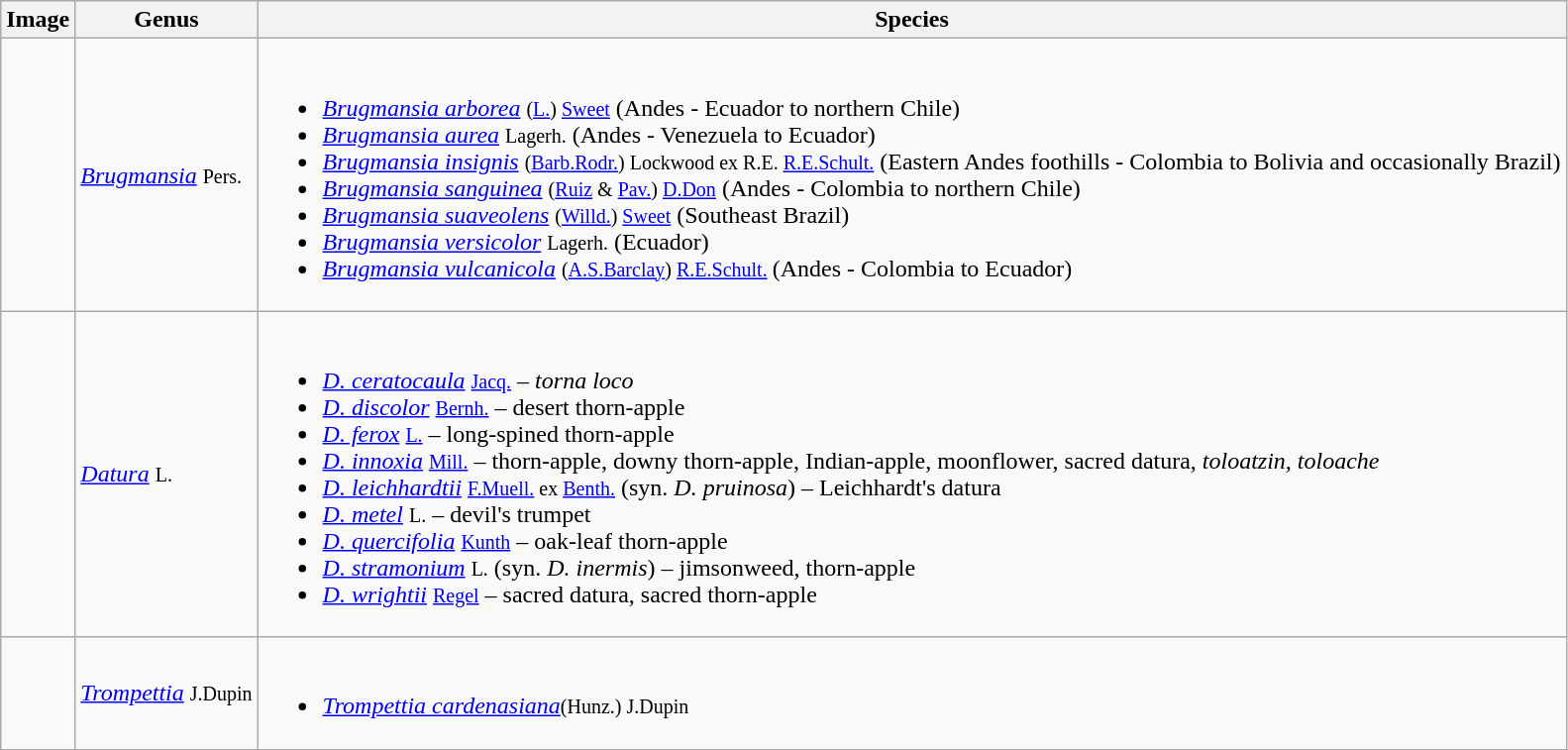<table class="wikitable">
<tr>
<th>Image</th>
<th>Genus</th>
<th>Species</th>
</tr>
<tr>
<td></td>
<td><em><a href='#'>Brugmansia</a></em> <small>Pers.</small></td>
<td><br><ul><li><em><a href='#'>Brugmansia arborea</a></em> <small>(<a href='#'>L.</a>) <a href='#'>Sweet</a></small> (Andes - Ecuador to northern Chile)</li><li><em><a href='#'>Brugmansia aurea</a></em> <small>Lagerh.</small> (Andes - Venezuela to Ecuador)</li><li><em><a href='#'>Brugmansia insignis</a></em> <small>(<a href='#'>Barb.Rodr.</a>) Lockwood ex R.E. <a href='#'>R.E.Schult.</a></small> (Eastern Andes foothills - Colombia to Bolivia and occasionally Brazil)</li><li><em><a href='#'>Brugmansia sanguinea</a></em> <small>(<a href='#'>Ruiz</a> & <a href='#'>Pav.</a>) <a href='#'>D.Don</a></small> (Andes - Colombia to northern Chile)</li><li><em><a href='#'>Brugmansia suaveolens</a></em> <small>(<a href='#'>Willd.</a>) <a href='#'>Sweet</a></small> (Southeast Brazil)</li><li><em><a href='#'>Brugmansia versicolor</a></em> <small>Lagerh.</small> (Ecuador)</li><li><em><a href='#'>Brugmansia vulcanicola</a></em> <small>(<a href='#'>A.S.Barclay</a>) <a href='#'>R.E.Schult.</a> </small>(Andes - Colombia to Ecuador)</li></ul></td>
</tr>
<tr>
<td></td>
<td><em><a href='#'>Datura</a></em> <small>L.</small></td>
<td><br><ul><li><em><a href='#'>D. ceratocaula</a></em> <small><a href='#'>Jacq.</a></small> – <em>torna loco</em></li><li><em><a href='#'>D. discolor</a></em> <small><a href='#'>Bernh.</a></small> – desert thorn-apple</li><li><em><a href='#'>D. ferox</a></em> <small><a href='#'>L.</a></small> – long-spined thorn-apple</li><li><em><a href='#'>D. innoxia</a></em> <small><a href='#'>Mill.</a></small> – thorn-apple, downy thorn-apple, Indian-apple, moonflower, sacred datura, <em>toloatzin, toloache</em></li><li><em><a href='#'>D. leichhardtii</a></em> <small><a href='#'>F.Muell.</a> ex <a href='#'>Benth.</a></small> (syn. <em>D. pruinosa</em>) – Leichhardt's datura</li><li><em><a href='#'>D. metel</a></em> <small>L.</small> – devil's trumpet</li><li><em><a href='#'>D. quercifolia</a></em> <small><a href='#'>Kunth</a></small> – oak-leaf thorn-apple</li><li><em><a href='#'>D. stramonium</a></em> <small>L.</small> (syn. <em>D. inermis</em>) – jimsonweed, thorn-apple</li><li><em><a href='#'>D. wrightii</a></em> <small><a href='#'>Regel</a></small> – sacred datura, sacred thorn-apple</li></ul></td>
</tr>
<tr>
<td></td>
<td><em><a href='#'>Trompettia</a></em> <small>J.Dupin</small></td>
<td><br><ul><li><em><a href='#'>Trompettia cardenasiana</a></em><small>(Hunz.) J.Dupin</small></li></ul></td>
</tr>
<tr>
</tr>
</table>
